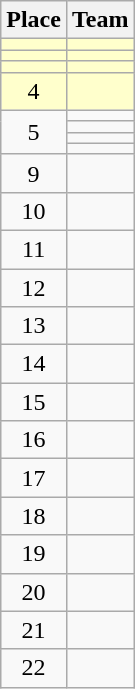<table class="wikitable">
<tr>
<th>Place</th>
<th>Team</th>
</tr>
<tr bgcolor=#ffffcc>
<td align=center></td>
<td></td>
</tr>
<tr bgcolor=#ffffcc>
<td align=center></td>
<td></td>
</tr>
<tr bgcolor=#ffffcc>
<td align=center></td>
<td></td>
</tr>
<tr bgcolor=#ffffcc>
<td align=center>4</td>
<td></td>
</tr>
<tr>
<td align=center rowspan="4">5</td>
<td></td>
</tr>
<tr>
<td></td>
</tr>
<tr>
<td></td>
</tr>
<tr>
<td></td>
</tr>
<tr>
<td align=center>9</td>
<td></td>
</tr>
<tr>
<td align=center>10</td>
<td></td>
</tr>
<tr>
<td align=center>11</td>
<td></td>
</tr>
<tr>
<td align=center>12</td>
<td></td>
</tr>
<tr>
<td align=center>13</td>
<td></td>
</tr>
<tr>
<td align=center>14</td>
<td></td>
</tr>
<tr>
<td align=center>15</td>
<td></td>
</tr>
<tr>
<td align=center>16</td>
<td></td>
</tr>
<tr>
<td align=center>17</td>
<td></td>
</tr>
<tr>
<td align=center>18</td>
<td></td>
</tr>
<tr>
<td align=center>19</td>
<td></td>
</tr>
<tr>
<td align=center>20</td>
<td></td>
</tr>
<tr>
<td align=center>21</td>
<td></td>
</tr>
<tr>
<td align=center>22</td>
<td></td>
</tr>
</table>
